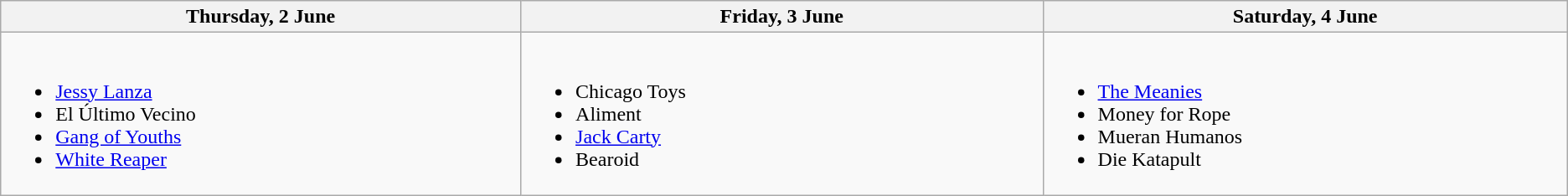<table class="wikitable">
<tr>
<th width="500">Thursday, 2 June</th>
<th width="500">Friday, 3 June</th>
<th width="500">Saturday, 4 June</th>
</tr>
<tr valign="top">
<td><br><ul><li><a href='#'>Jessy Lanza</a></li><li>El Último Vecino</li><li><a href='#'>Gang of Youths</a></li><li><a href='#'>White Reaper</a></li></ul></td>
<td><br><ul><li>Chicago Toys</li><li>Aliment</li><li><a href='#'>Jack Carty</a></li><li>Bearoid</li></ul></td>
<td><br><ul><li><a href='#'>The Meanies</a></li><li>Money for Rope</li><li>Mueran Humanos</li><li>Die Katapult</li></ul></td>
</tr>
</table>
